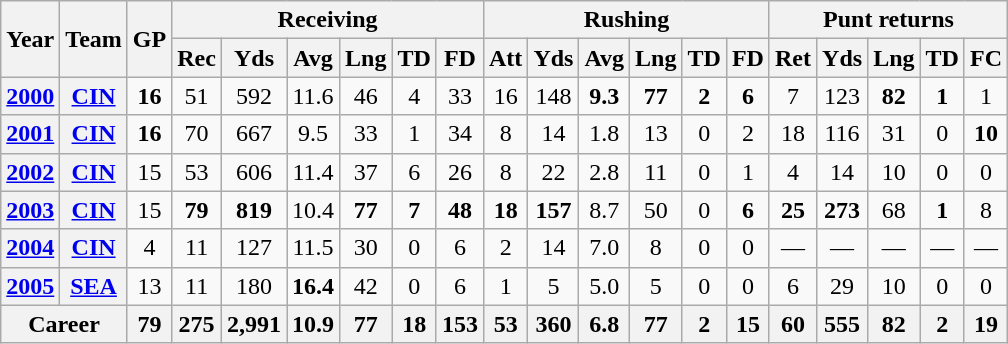<table class="wikitable" style="text-align:center;">
<tr>
<th rowspan="2">Year</th>
<th rowspan="2">Team</th>
<th rowspan="2">GP</th>
<th colspan="6">Receiving</th>
<th colspan="6">Rushing</th>
<th colspan="5">Punt returns</th>
</tr>
<tr>
<th>Rec</th>
<th>Yds</th>
<th>Avg</th>
<th>Lng</th>
<th>TD</th>
<th>FD</th>
<th>Att</th>
<th>Yds</th>
<th>Avg</th>
<th>Lng</th>
<th>TD</th>
<th>FD</th>
<th>Ret</th>
<th>Yds</th>
<th>Lng</th>
<th>TD</th>
<th>FC</th>
</tr>
<tr>
<th><a href='#'>2000</a></th>
<th><a href='#'>CIN</a></th>
<td><strong>16</strong></td>
<td>51</td>
<td>592</td>
<td>11.6</td>
<td>46</td>
<td>4</td>
<td>33</td>
<td>16</td>
<td>148</td>
<td><strong>9.3</strong></td>
<td><strong>77</strong></td>
<td><strong>2</strong></td>
<td><strong>6</strong></td>
<td>7</td>
<td>123</td>
<td><strong>82</strong></td>
<td><strong>1</strong></td>
<td>1</td>
</tr>
<tr>
<th><a href='#'>2001</a></th>
<th><a href='#'>CIN</a></th>
<td><strong>16</strong></td>
<td>70</td>
<td>667</td>
<td>9.5</td>
<td>33</td>
<td>1</td>
<td>34</td>
<td>8</td>
<td>14</td>
<td>1.8</td>
<td>13</td>
<td>0</td>
<td>2</td>
<td>18</td>
<td>116</td>
<td>31</td>
<td>0</td>
<td><strong>10</strong></td>
</tr>
<tr>
<th><a href='#'>2002</a></th>
<th><a href='#'>CIN</a></th>
<td>15</td>
<td>53</td>
<td>606</td>
<td>11.4</td>
<td>37</td>
<td>6</td>
<td>26</td>
<td>8</td>
<td>22</td>
<td>2.8</td>
<td>11</td>
<td>0</td>
<td>1</td>
<td>4</td>
<td>14</td>
<td>10</td>
<td>0</td>
<td>0</td>
</tr>
<tr>
<th><a href='#'>2003</a></th>
<th><a href='#'>CIN</a></th>
<td>15</td>
<td><strong>79</strong></td>
<td><strong>819</strong></td>
<td>10.4</td>
<td><strong>77</strong></td>
<td><strong>7</strong></td>
<td><strong>48</strong></td>
<td><strong>18</strong></td>
<td><strong>157</strong></td>
<td>8.7</td>
<td>50</td>
<td>0</td>
<td><strong>6</strong></td>
<td><strong>25</strong></td>
<td><strong>273</strong></td>
<td>68</td>
<td><strong>1</strong></td>
<td>8</td>
</tr>
<tr>
<th><a href='#'>2004</a></th>
<th><a href='#'>CIN</a></th>
<td>4</td>
<td>11</td>
<td>127</td>
<td>11.5</td>
<td>30</td>
<td>0</td>
<td>6</td>
<td>2</td>
<td>14</td>
<td>7.0</td>
<td>8</td>
<td>0</td>
<td>0</td>
<td>—</td>
<td>—</td>
<td>—</td>
<td>—</td>
<td>—</td>
</tr>
<tr>
<th><a href='#'>2005</a></th>
<th><a href='#'>SEA</a></th>
<td>13</td>
<td>11</td>
<td>180</td>
<td><strong>16.4</strong></td>
<td>42</td>
<td>0</td>
<td>6</td>
<td>1</td>
<td>5</td>
<td>5.0</td>
<td>5</td>
<td>0</td>
<td>0</td>
<td>6</td>
<td>29</td>
<td>10</td>
<td>0</td>
<td>0</td>
</tr>
<tr>
<th colspan="2">Career</th>
<th>79</th>
<th>275</th>
<th>2,991</th>
<th>10.9</th>
<th>77</th>
<th>18</th>
<th>153</th>
<th>53</th>
<th>360</th>
<th>6.8</th>
<th>77</th>
<th>2</th>
<th>15</th>
<th>60</th>
<th>555</th>
<th>82</th>
<th>2</th>
<th>19</th>
</tr>
</table>
